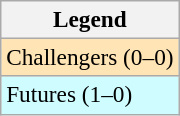<table class=wikitable style=font-size:97%>
<tr>
<th>Legend</th>
</tr>
<tr bgcolor=moccasin>
<td>Challengers (0–0)</td>
</tr>
<tr bgcolor=CFFCFF>
<td>Futures (1–0)</td>
</tr>
</table>
